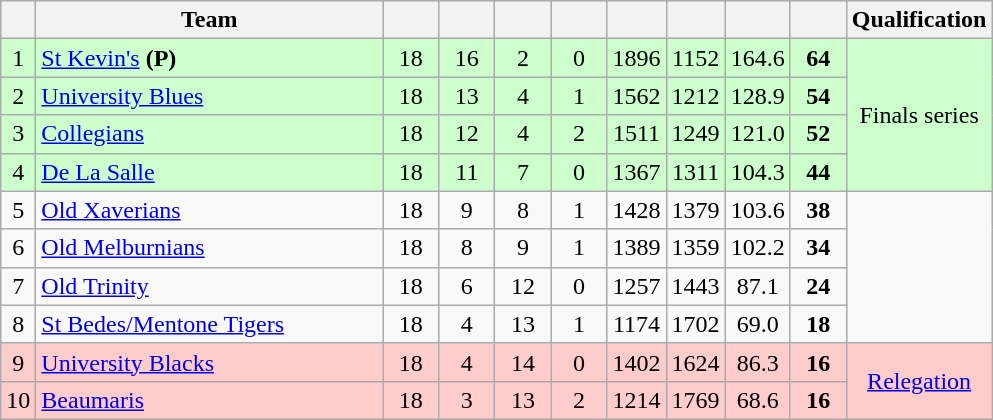<table class="wikitable" style="text-align:center; margin-bottom:0">
<tr>
<th style="width:10px"></th>
<th style="width:35%;">Team</th>
<th style="width:30px;"></th>
<th style="width:30px;"></th>
<th style="width:30px;"></th>
<th style="width:30px;"></th>
<th style="width:30px;"></th>
<th style="width:30px;"></th>
<th style="width:30px;"></th>
<th style="width:30px;"></th>
<th>Qualification</th>
</tr>
<tr style="background:#ccffcc;">
<td>1</td>
<td style="text-align:left;"><a href='#'>St Kevin's</a> <strong>(P)</strong></td>
<td>18</td>
<td>16</td>
<td>2</td>
<td>0</td>
<td>1896</td>
<td>1152</td>
<td>164.6</td>
<td><strong>64</strong></td>
<td rowspan=4>Finals series</td>
</tr>
<tr style="background:#ccffcc;">
<td>2</td>
<td style="text-align:left;"><a href='#'>University Blues</a></td>
<td>18</td>
<td>13</td>
<td>4</td>
<td>1</td>
<td>1562</td>
<td>1212</td>
<td>128.9</td>
<td><strong>54</strong></td>
</tr>
<tr style="background:#ccffcc;">
<td>3</td>
<td style="text-align:left;"><a href='#'>Collegians</a></td>
<td>18</td>
<td>12</td>
<td>4</td>
<td>2</td>
<td>1511</td>
<td>1249</td>
<td>121.0</td>
<td><strong>52</strong></td>
</tr>
<tr style="background:#ccffcc;">
<td>4</td>
<td style="text-align:left;"><a href='#'>De La Salle</a></td>
<td>18</td>
<td>11</td>
<td>7</td>
<td>0</td>
<td>1367</td>
<td>1311</td>
<td>104.3</td>
<td><strong>44</strong></td>
</tr>
<tr>
<td>5</td>
<td style="text-align:left;"><a href='#'>Old Xaverians</a></td>
<td>18</td>
<td>9</td>
<td>8</td>
<td>1</td>
<td>1428</td>
<td>1379</td>
<td>103.6</td>
<td><strong>38</strong></td>
</tr>
<tr>
<td>6</td>
<td style="text-align:left;"><a href='#'>Old Melburnians</a></td>
<td>18</td>
<td>8</td>
<td>9</td>
<td>1</td>
<td>1389</td>
<td>1359</td>
<td>102.2</td>
<td><strong>34</strong></td>
</tr>
<tr>
<td>7</td>
<td style="text-align:left;"><a href='#'>Old Trinity</a></td>
<td>18</td>
<td>6</td>
<td>12</td>
<td>0</td>
<td>1257</td>
<td>1443</td>
<td>87.1</td>
<td><strong>24</strong></td>
</tr>
<tr>
<td>8</td>
<td style="text-align:left;"><a href='#'>St Bedes/Mentone Tigers</a></td>
<td>18</td>
<td>4</td>
<td>13</td>
<td>1</td>
<td>1174</td>
<td>1702</td>
<td>69.0</td>
<td><strong>18</strong></td>
</tr>
<tr style="background:#FFCCCC;">
<td>9</td>
<td style="text-align:left;"><a href='#'>University Blacks</a></td>
<td>18</td>
<td>4</td>
<td>14</td>
<td>0</td>
<td>1402</td>
<td>1624</td>
<td>86.3</td>
<td><strong>16</strong></td>
<td rowspan=2><a href='#'>Relegation</a></td>
</tr>
<tr style="background:#FFCCCC;">
<td>10</td>
<td style="text-align:left;"><a href='#'>Beaumaris</a></td>
<td>18</td>
<td>3</td>
<td>13</td>
<td>2</td>
<td>1214</td>
<td>1769</td>
<td>68.6</td>
<td><strong>16</strong></td>
</tr>
</table>
